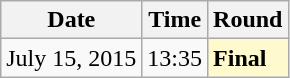<table class="wikitable">
<tr>
<th>Date</th>
<th>Time</th>
<th>Round</th>
</tr>
<tr>
<td>July 15, 2015</td>
<td>13:35</td>
<td style=background:lemonchiffon><strong>Final</strong></td>
</tr>
</table>
